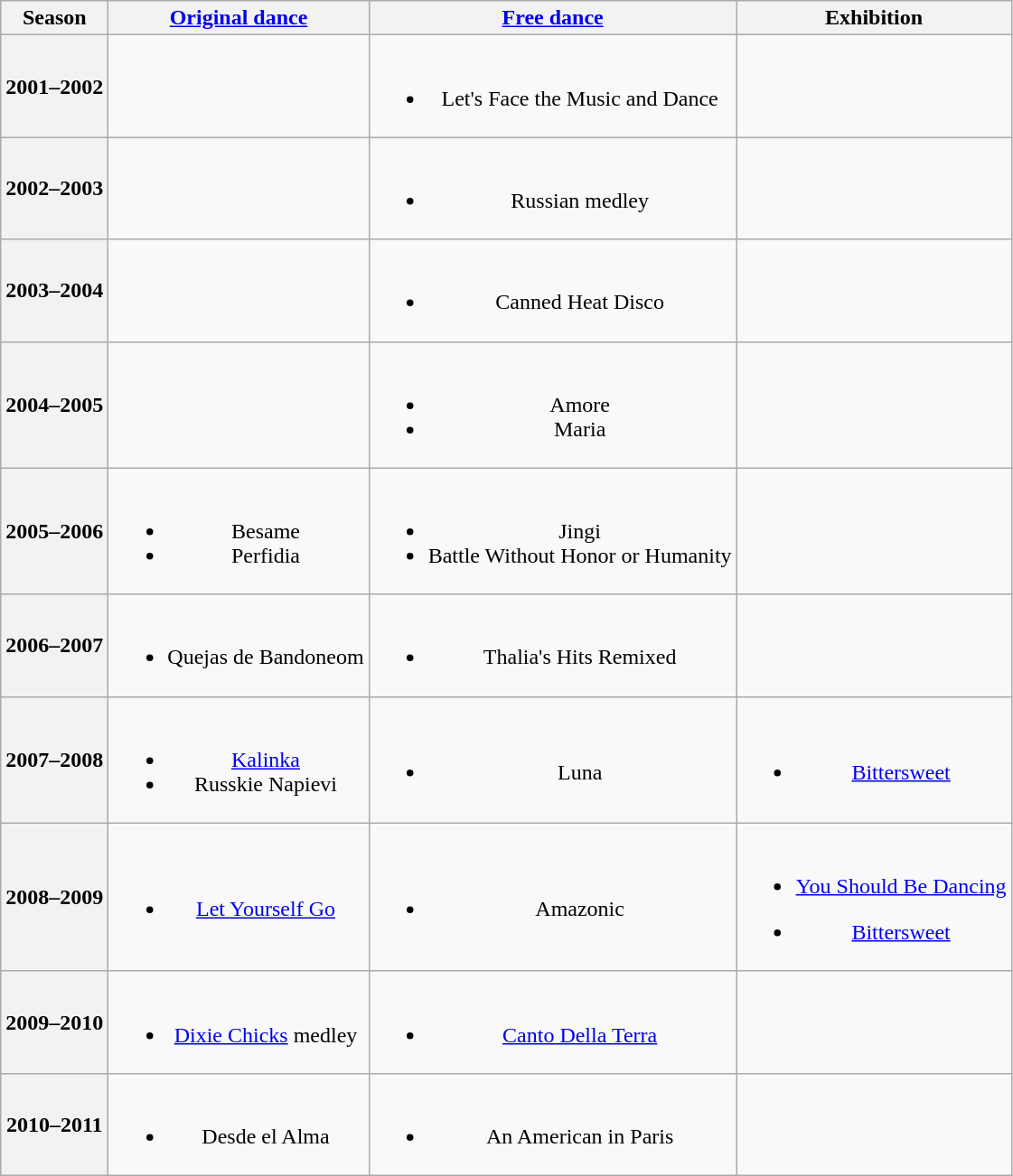<table class="wikitable" style="text-align:center">
<tr>
<th>Season</th>
<th><a href='#'>Original dance</a></th>
<th><a href='#'>Free dance</a></th>
<th>Exhibition</th>
</tr>
<tr>
<th>2001–2002 <br></th>
<td></td>
<td><br><ul><li>Let's Face the Music and Dance</li></ul></td>
<td></td>
</tr>
<tr>
<th>2002–2003 <br></th>
<td></td>
<td><br><ul><li>Russian medley</li></ul></td>
<td></td>
</tr>
<tr>
<th>2003–2004 <br></th>
<td></td>
<td><br><ul><li>Canned Heat Disco <br></li></ul></td>
<td></td>
</tr>
<tr>
<th>2004–2005 <br></th>
<td></td>
<td><br><ul><li>Amore</li><li>Maria <br></li></ul></td>
<td></td>
</tr>
<tr>
<th>2005–2006 <br></th>
<td><br><ul><li>Besame <br></li><li>Perfidia <br></li></ul></td>
<td><br><ul><li>Jingi <br></li><li>Battle Without Honor or Humanity <br></li></ul></td>
<td></td>
</tr>
<tr>
<th>2006–2007 <br></th>
<td><br><ul><li>Quejas de Bandoneom</li></ul></td>
<td><br><ul><li>Thalia's Hits Remixed</li></ul></td>
<td></td>
</tr>
<tr>
<th>2007–2008 <br></th>
<td><br><ul><li><a href='#'>Kalinka</a></li><li>Russkie Napievi <br></li></ul></td>
<td><br><ul><li>Luna <br></li></ul></td>
<td><br><ul><li><a href='#'>Bittersweet</a> <br></li></ul></td>
</tr>
<tr>
<th>2008–2009 <br></th>
<td><br><ul><li><a href='#'>Let Yourself Go</a> <br></li></ul></td>
<td><br><ul><li>Amazonic <br></li></ul></td>
<td><br><ul><li><a href='#'>You Should Be Dancing</a> <br></li></ul><ul><li><a href='#'>Bittersweet</a> <br></li></ul></td>
</tr>
<tr>
<th>2009–2010 <br></th>
<td><br><ul><li><a href='#'>Dixie Chicks</a> medley</li></ul></td>
<td><br><ul><li><a href='#'>Canto Della Terra</a> <br></li></ul></td>
<td></td>
</tr>
<tr>
<th>2010–2011 <br> </th>
<td><br><ul><li>Desde el Alma</li></ul></td>
<td><br><ul><li>An American in Paris <br></li></ul></td>
<td></td>
</tr>
</table>
